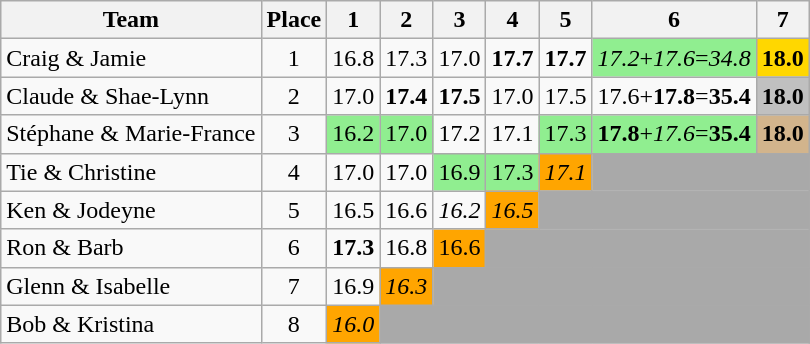<table class="wikitable sortable" style="text-align:center; margin:auto;">
<tr>
<th>Team</th>
<th>Place</th>
<th>1</th>
<th>2</th>
<th>3</th>
<th>4</th>
<th>5</th>
<th>6</th>
<th>7</th>
</tr>
<tr>
<td align="left">Craig & Jamie</td>
<td style="text-align:center;">1</td>
<td>16.8</td>
<td>17.3</td>
<td>17.0</td>
<td><span><strong>17.7</strong></span></td>
<td><span><strong>17.7</strong></span></td>
<td style="background:lightgreen;"><span><em>17.2</em></span>+<span><em>17.6</em></span>=<span><em>34.8</em></span></td>
<td style="background:gold;"><span><strong>18.0</strong></span></td>
</tr>
<tr>
<td align="left">Claude & Shae-Lynn</td>
<td style="text-align:center;">2</td>
<td>17.0</td>
<td><span><strong>17.4</strong></span></td>
<td><span><strong>17.5</strong></span></td>
<td>17.0</td>
<td>17.5</td>
<td>17.6+<span><strong>17.8</strong></span>=<span><strong>35.4</strong></span></td>
<td style="background:silver;"><span><strong>18.0</strong></span></td>
</tr>
<tr>
<td align="left">Stéphane & Marie-France</td>
<td style="text-align:center;">3</td>
<td style="background:lightgreen;">16.2</td>
<td style="background:lightgreen;">17.0</td>
<td>17.2</td>
<td>17.1</td>
<td style="background:lightgreen;">17.3</td>
<td style="background:lightgreen;"><span><strong>17.8</strong></span>+<span><em>17.6</em></span>=<span><strong>35.4</strong></span></td>
<td style="background:tan;"><span><strong>18.0</strong></span></td>
</tr>
<tr>
<td align="left">Tie & Christine</td>
<td style="text-align:center;">4</td>
<td>17.0</td>
<td>17.0</td>
<td style="background:lightgreen;">16.9</td>
<td style="background:lightgreen;">17.3</td>
<td style="background:orange;"><span><em>17.1</em></span></td>
<td style="background:darkgray;" colspan="2"></td>
</tr>
<tr>
<td align="left">Ken & Jodeyne</td>
<td style="text-align:center;">5</td>
<td>16.5</td>
<td>16.6</td>
<td><span><em>16.2</em></span></td>
<td style="background:orange;"><span><em>16.5</em></span></td>
<td style="background:darkgray;" colspan="3"></td>
</tr>
<tr>
<td align="left">Ron & Barb</td>
<td style="text-align:center;">6</td>
<td><span><strong>17.3</strong></span></td>
<td>16.8</td>
<td style="background:orange;">16.6</td>
<td style="background:darkgray;" colspan="4"></td>
</tr>
<tr>
<td align="left">Glenn & Isabelle</td>
<td style="text-align:center;">7</td>
<td>16.9</td>
<td style="background:orange;"><span><em>16.3</em></span></td>
<td style="background:darkgray;" colspan="5"></td>
</tr>
<tr>
<td align="left">Bob & Kristina</td>
<td style="text-align:center;">8</td>
<td style="background:orange;"><span><em>16.0</em></span></td>
<td style="background:darkgray;" colspan="6"></td>
</tr>
</table>
